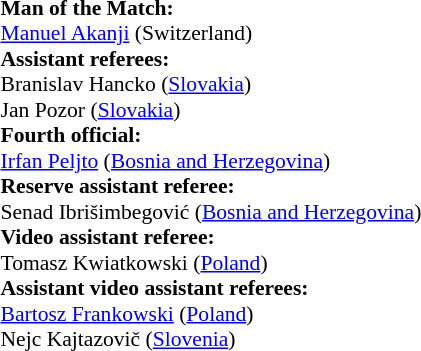<table style="width:50%;font-size:90%">
<tr>
<td><br><strong>Man of the Match:</strong>
<br><a href='#'>Manuel Akanji</a> (Switzerland)<br><strong>Assistant referees:</strong>
<br>Branislav Hancko (<a href='#'>Slovakia</a>)
<br>Jan Pozor (<a href='#'>Slovakia</a>)
<br><strong>Fourth official:</strong>
<br><a href='#'>Irfan Peljto</a> (<a href='#'>Bosnia and Herzegovina</a>)
<br><strong>Reserve assistant referee:</strong>
<br>Senad Ibrišimbegović (<a href='#'>Bosnia and Herzegovina</a>)
<br><strong>Video assistant referee:</strong>
<br>Tomasz Kwiatkowski (<a href='#'>Poland</a>)
<br><strong>Assistant video assistant referees:</strong>
<br><a href='#'>Bartosz Frankowski</a> (<a href='#'>Poland</a>)
<br>Nejc Kajtazovič (<a href='#'>Slovenia</a>)</td>
</tr>
</table>
